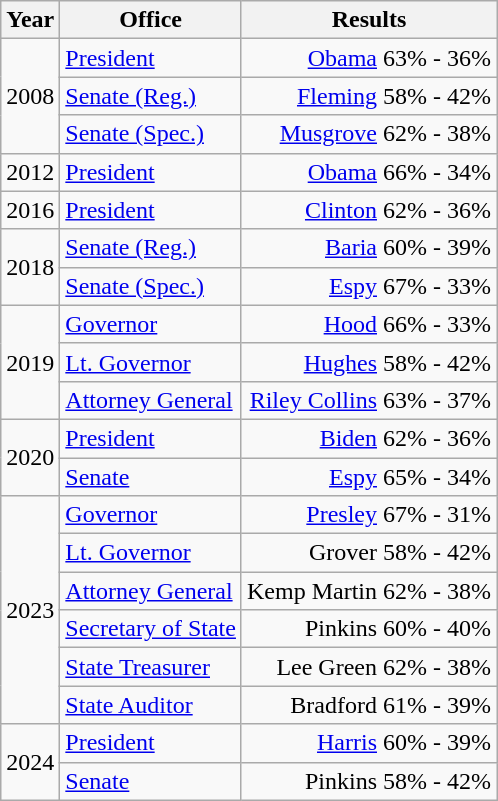<table class=wikitable>
<tr>
<th>Year</th>
<th>Office</th>
<th>Results</th>
</tr>
<tr>
<td rowspan=3>2008</td>
<td><a href='#'>President</a></td>
<td align="right" ><a href='#'>Obama</a> 63% - 36%</td>
</tr>
<tr>
<td><a href='#'>Senate (Reg.)</a></td>
<td align="right" ><a href='#'>Fleming</a> 58% - 42%</td>
</tr>
<tr>
<td><a href='#'>Senate (Spec.)</a></td>
<td align="right" ><a href='#'>Musgrove</a> 62% - 38%</td>
</tr>
<tr>
<td>2012</td>
<td><a href='#'>President</a></td>
<td align="right" ><a href='#'>Obama</a> 66% - 34%</td>
</tr>
<tr>
<td>2016</td>
<td><a href='#'>President</a></td>
<td align="right" ><a href='#'>Clinton</a> 62% - 36%</td>
</tr>
<tr>
<td rowspan=2>2018</td>
<td><a href='#'>Senate (Reg.)</a></td>
<td align="right" ><a href='#'>Baria</a> 60% - 39%</td>
</tr>
<tr>
<td><a href='#'>Senate (Spec.)</a></td>
<td align="right" ><a href='#'>Espy</a> 67% - 33%</td>
</tr>
<tr>
<td rowspan=3>2019</td>
<td><a href='#'>Governor</a></td>
<td align="right" ><a href='#'>Hood</a> 66% - 33%</td>
</tr>
<tr>
<td><a href='#'>Lt. Governor</a></td>
<td align="right" ><a href='#'>Hughes</a> 58% - 42%</td>
</tr>
<tr>
<td><a href='#'>Attorney General</a></td>
<td align="right" ><a href='#'>Riley Collins</a> 63% - 37%</td>
</tr>
<tr>
<td rowspan=2>2020</td>
<td><a href='#'>President</a></td>
<td align="right" ><a href='#'>Biden</a> 62% - 36%</td>
</tr>
<tr>
<td><a href='#'>Senate</a></td>
<td align="right" ><a href='#'>Espy</a> 65% - 34%</td>
</tr>
<tr>
<td rowspan=6>2023</td>
<td><a href='#'>Governor</a></td>
<td align="right" ><a href='#'>Presley</a> 67% - 31%</td>
</tr>
<tr>
<td><a href='#'>Lt. Governor</a></td>
<td align="right" >Grover 58% - 42%</td>
</tr>
<tr>
<td><a href='#'>Attorney General</a></td>
<td align="right" >Kemp Martin 62% - 38%</td>
</tr>
<tr>
<td><a href='#'>Secretary of State</a></td>
<td align="right" >Pinkins 60% - 40%</td>
</tr>
<tr>
<td><a href='#'>State Treasurer</a></td>
<td align="right" >Lee Green 62% - 38%</td>
</tr>
<tr>
<td><a href='#'>State Auditor</a></td>
<td align="right" >Bradford 61% - 39%</td>
</tr>
<tr>
<td rowspan=2>2024</td>
<td><a href='#'>President</a></td>
<td align="right" ><a href='#'>Harris</a> 60% - 39%</td>
</tr>
<tr>
<td><a href='#'>Senate</a></td>
<td align="right" >Pinkins 58% - 42%</td>
</tr>
</table>
